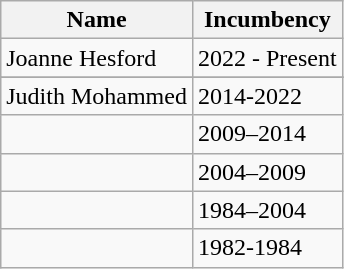<table class = "sortable wikitable">
<tr>
<th>Name</th>
<th>Incumbency</th>
</tr>
<tr>
<td>Joanne Hesford</td>
<td>2022 - Present</td>
</tr>
<tr>
</tr>
<tr>
<td>Judith Mohammed</td>
<td>2014-2022</td>
</tr>
<tr>
<td></td>
<td>2009–2014</td>
</tr>
<tr>
<td></td>
<td>2004–2009</td>
</tr>
<tr>
<td></td>
<td>1984–2004</td>
</tr>
<tr>
<td></td>
<td>1982-1984</td>
</tr>
</table>
